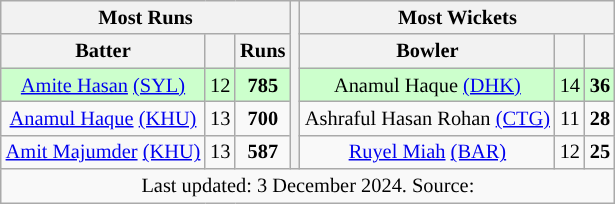<table class="wikitable" style="font-size:85%; text-align:center;">
<tr>
<th style="text-align: center" colspan=3><strong>Most Runs</strong></th>
<th style="text-align: center" rowspan=5></th>
<th style="text-align: center" colspan=3><strong>Most Wickets</strong></th>
</tr>
<tr>
<th>Batter</th>
<th></th>
<th>Runs</th>
<th>Bowler</th>
<th></th>
<th></th>
</tr>
<tr style="background:#cfc">
<td><a href='#'>Amite Hasan</a> <a href='#'>(SYL)</a></td>
<td>12</td>
<td><strong>785</strong></td>
<td>Anamul Haque <a href='#'>(DHK)</a></td>
<td>14</td>
<td><strong>36</strong></td>
</tr>
<tr>
<td><a href='#'>Anamul Haque</a> <a href='#'>(KHU)</a></td>
<td>13</td>
<td><strong>700</strong></td>
<td>Ashraful Hasan Rohan <a href='#'>(CTG)</a></td>
<td>11</td>
<td><strong>28</strong></td>
</tr>
<tr>
<td><a href='#'>Amit Majumder</a> <a href='#'>(KHU)</a></td>
<td>13</td>
<td><strong>587</strong></td>
<td><a href='#'>Ruyel Miah</a> <a href='#'>(BAR)</a></td>
<td>12</td>
<td><strong>25</strong></td>
</tr>
<tr>
<td colspan="7">Last updated: 3 December 2024. Source: </td>
</tr>
</table>
